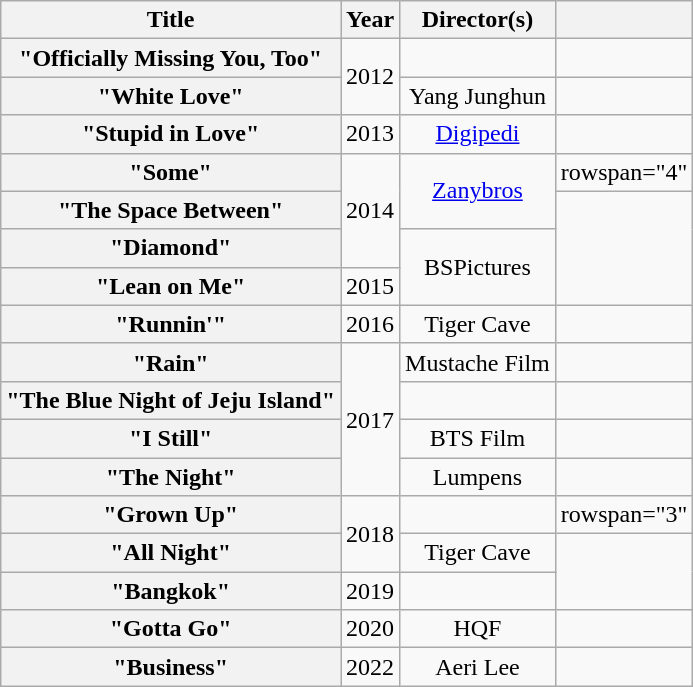<table class="wikitable plainrowheaders" style="text-align:center; table-layout:fixed; margin-right:0">
<tr>
<th scope="col">Title</th>
<th scope="col">Year</th>
<th>Director(s)</th>
<th scope="col" class="unsortable"></th>
</tr>
<tr>
<th scope="row">"Officially Missing You, Too"</th>
<td rowspan="2">2012</td>
<td></td>
<td></td>
</tr>
<tr>
<th scope="row">"White Love"</th>
<td>Yang Junghun</td>
<td></td>
</tr>
<tr>
<th scope="row">"Stupid in Love"</th>
<td>2013</td>
<td><a href='#'>Digipedi</a></td>
<td></td>
</tr>
<tr>
<th scope="row">"Some"</th>
<td rowspan="3">2014</td>
<td rowspan="2"><a href='#'>Zanybros</a></td>
<td>rowspan="4" </td>
</tr>
<tr>
<th scope="row">"The Space Between"</th>
</tr>
<tr>
<th scope="row">"Diamond"</th>
<td rowspan="2">BSPictures</td>
</tr>
<tr>
<th scope="row">"Lean on Me"</th>
<td>2015</td>
</tr>
<tr>
<th scope="row">"Runnin'"</th>
<td>2016</td>
<td>Tiger Cave</td>
<td></td>
</tr>
<tr>
<th scope="row">"Rain"</th>
<td rowspan="4">2017</td>
<td>Mustache Film</td>
<td></td>
</tr>
<tr>
<th scope="row">"The Blue Night of Jeju Island"</th>
<td></td>
<td></td>
</tr>
<tr>
<th scope="row">"I Still"</th>
<td>BTS Film</td>
<td></td>
</tr>
<tr>
<th scope="row">"The Night"</th>
<td>Lumpens</td>
<td></td>
</tr>
<tr>
<th scope="row">"Grown Up"</th>
<td rowspan="2">2018</td>
<td></td>
<td>rowspan="3" </td>
</tr>
<tr>
<th scope="row">"All Night"</th>
<td>Tiger Cave</td>
</tr>
<tr>
<th scope="row">"Bangkok"</th>
<td>2019</td>
<td></td>
</tr>
<tr>
<th scope="row">"Gotta Go"</th>
<td>2020</td>
<td>HQF</td>
<td></td>
</tr>
<tr>
<th scope="row">"Business"<br></th>
<td>2022</td>
<td>Aeri Lee<br></td>
<td></td>
</tr>
</table>
